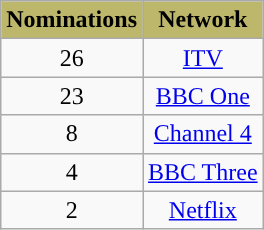<table class="wikitable" style="text-align:center;">
<tr>
<th style="background:#BDB76B;">Nominations</th>
<th style="background:#BDB76B;">Network</th>
</tr>
<tr>
<td>26</td>
<td><a href='#'>ITV</a></td>
</tr>
<tr>
<td>23</td>
<td><a href='#'>BBC One</a></td>
</tr>
<tr>
<td>8</td>
<td><a href='#'>Channel 4</a></td>
</tr>
<tr>
<td>4</td>
<td><a href='#'>BBC Three</a></td>
</tr>
<tr>
<td>2</td>
<td><a href='#'>Netflix</a></td>
</tr>
</table>
